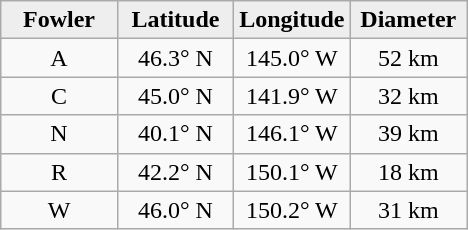<table class="wikitable">
<tr>
<th width="25%" style="background:#eeeeee;">Fowler</th>
<th width="25%" style="background:#eeeeee;">Latitude</th>
<th width="25%" style="background:#eeeeee;">Longitude</th>
<th width="25%" style="background:#eeeeee;">Diameter</th>
</tr>
<tr>
<td align="center">A</td>
<td align="center">46.3° N</td>
<td align="center">145.0° W</td>
<td align="center">52 km</td>
</tr>
<tr>
<td align="center">C</td>
<td align="center">45.0° N</td>
<td align="center">141.9° W</td>
<td align="center">32 km</td>
</tr>
<tr>
<td align="center">N</td>
<td align="center">40.1° N</td>
<td align="center">146.1° W</td>
<td align="center">39 km</td>
</tr>
<tr>
<td align="center">R</td>
<td align="center">42.2° N</td>
<td align="center">150.1° W</td>
<td align="center">18 km</td>
</tr>
<tr>
<td align="center">W</td>
<td align="center">46.0° N</td>
<td align="center">150.2° W</td>
<td align="center">31 km</td>
</tr>
</table>
